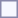<table style="border:1px solid #8888aa; background-color:#f7f8ff; padding:5px; font-size:95%; margin: 0px 12px 12px 0px;">
</table>
